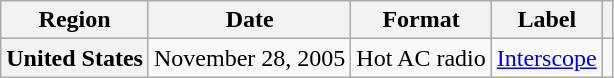<table class="wikitable plainrowheaders">
<tr>
<th scope="col">Region</th>
<th scope="col">Date</th>
<th scope="col">Format</th>
<th scope="col">Label</th>
<th scope="col"></th>
</tr>
<tr>
<th scope="row">United States</th>
<td>November 28, 2005</td>
<td>Hot AC radio</td>
<td><a href='#'>Interscope</a></td>
<td></td>
</tr>
</table>
